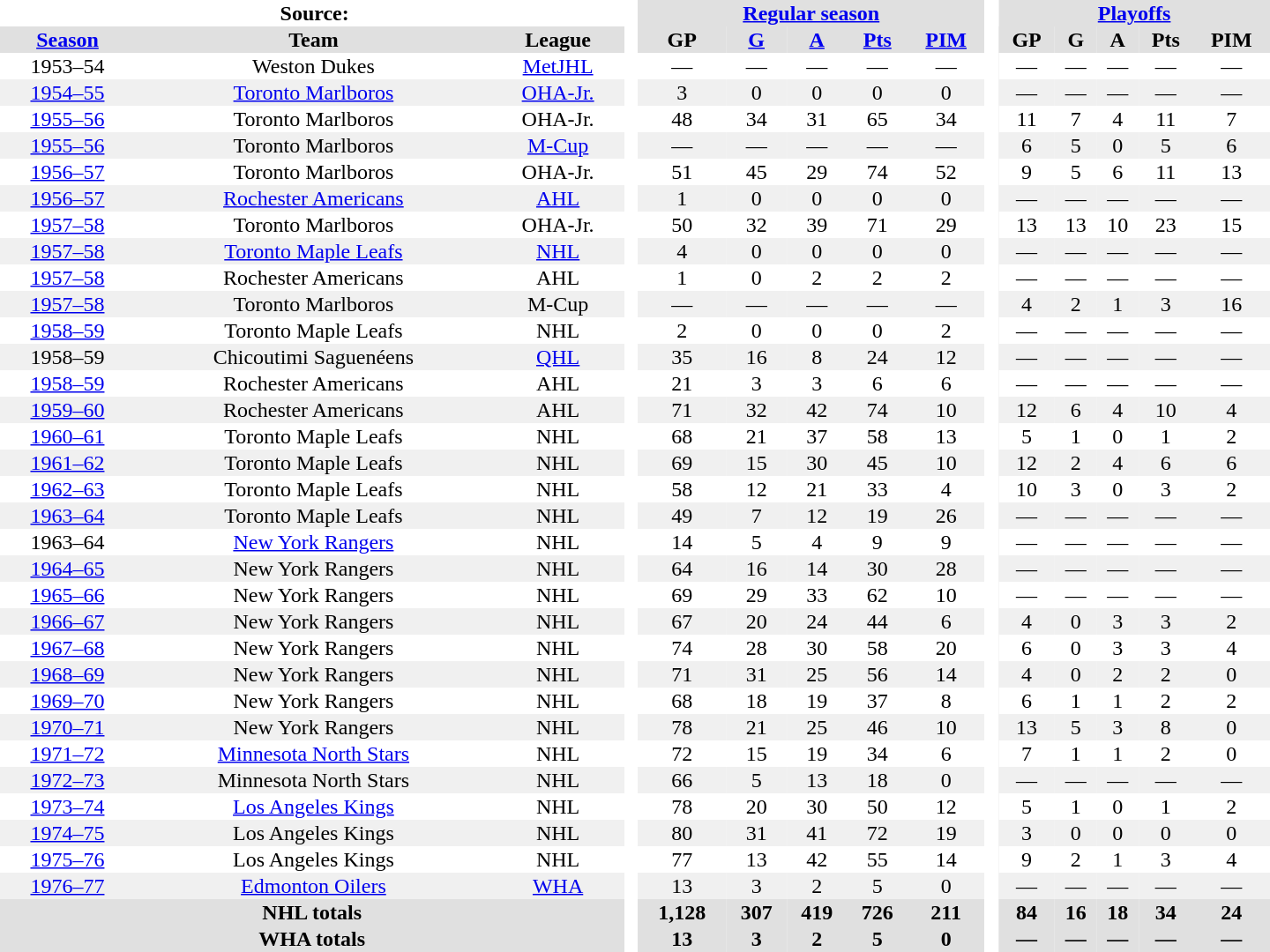<table border="0" cellpadding="1" cellspacing="0" style="text-align:center; width:60em">
<tr bgcolor="#e0e0e0">
<th colspan="3" bgcolor="#ffffff"> Source:</th>
<th rowspan="99" bgcolor="#ffffff"> </th>
<th colspan="5"><a href='#'>Regular season</a></th>
<th rowspan="99" bgcolor="#ffffff"> </th>
<th colspan="5"><a href='#'>Playoffs</a></th>
</tr>
<tr bgcolor="#e0e0e0">
<th><a href='#'>Season</a></th>
<th>Team</th>
<th>League</th>
<th>GP</th>
<th><a href='#'>G</a></th>
<th><a href='#'>A</a></th>
<th><a href='#'>Pts</a></th>
<th><a href='#'>PIM</a></th>
<th>GP</th>
<th>G</th>
<th>A</th>
<th>Pts</th>
<th>PIM</th>
</tr>
<tr>
<td>1953–54</td>
<td>Weston Dukes</td>
<td><a href='#'>MetJHL</a></td>
<td>—</td>
<td>—</td>
<td>—</td>
<td>—</td>
<td>—</td>
<td>—</td>
<td>—</td>
<td>—</td>
<td>—</td>
<td>—</td>
</tr>
<tr bgcolor="#f0f0f0">
<td><a href='#'>1954–55</a></td>
<td><a href='#'>Toronto Marlboros</a></td>
<td><a href='#'>OHA-Jr.</a></td>
<td>3</td>
<td>0</td>
<td>0</td>
<td>0</td>
<td>0</td>
<td>—</td>
<td>—</td>
<td>—</td>
<td>—</td>
<td>—</td>
</tr>
<tr>
<td><a href='#'>1955–56</a></td>
<td>Toronto Marlboros</td>
<td>OHA-Jr.</td>
<td>48</td>
<td>34</td>
<td>31</td>
<td>65</td>
<td>34</td>
<td>11</td>
<td>7</td>
<td>4</td>
<td>11</td>
<td>7</td>
</tr>
<tr bgcolor="#f0f0f0">
<td><a href='#'>1955–56</a></td>
<td>Toronto Marlboros</td>
<td><a href='#'>M-Cup</a></td>
<td>—</td>
<td>—</td>
<td>—</td>
<td>—</td>
<td>—</td>
<td>6</td>
<td>5</td>
<td>0</td>
<td>5</td>
<td>6</td>
</tr>
<tr>
<td><a href='#'>1956–57</a></td>
<td>Toronto Marlboros</td>
<td>OHA-Jr.</td>
<td>51</td>
<td>45</td>
<td>29</td>
<td>74</td>
<td>52</td>
<td>9</td>
<td>5</td>
<td>6</td>
<td>11</td>
<td>13</td>
</tr>
<tr bgcolor="#f0f0f0">
<td><a href='#'>1956–57</a></td>
<td><a href='#'>Rochester Americans</a></td>
<td><a href='#'>AHL</a></td>
<td>1</td>
<td>0</td>
<td>0</td>
<td>0</td>
<td>0</td>
<td>—</td>
<td>—</td>
<td>—</td>
<td>—</td>
<td>—</td>
</tr>
<tr>
<td><a href='#'>1957–58</a></td>
<td>Toronto Marlboros</td>
<td>OHA-Jr.</td>
<td>50</td>
<td>32</td>
<td>39</td>
<td>71</td>
<td>29</td>
<td>13</td>
<td>13</td>
<td>10</td>
<td>23</td>
<td>15</td>
</tr>
<tr bgcolor="#f0f0f0">
<td><a href='#'>1957–58</a></td>
<td><a href='#'>Toronto Maple Leafs</a></td>
<td><a href='#'>NHL</a></td>
<td>4</td>
<td>0</td>
<td>0</td>
<td>0</td>
<td>0</td>
<td>—</td>
<td>—</td>
<td>—</td>
<td>—</td>
<td>—</td>
</tr>
<tr>
<td><a href='#'>1957–58</a></td>
<td>Rochester Americans</td>
<td>AHL</td>
<td>1</td>
<td>0</td>
<td>2</td>
<td>2</td>
<td>2</td>
<td>—</td>
<td>—</td>
<td>—</td>
<td>—</td>
<td>—</td>
</tr>
<tr bgcolor="#f0f0f0">
<td><a href='#'>1957–58</a></td>
<td>Toronto Marlboros</td>
<td>M-Cup</td>
<td>—</td>
<td>—</td>
<td>—</td>
<td>—</td>
<td>—</td>
<td>4</td>
<td>2</td>
<td>1</td>
<td>3</td>
<td>16</td>
</tr>
<tr>
<td><a href='#'>1958–59</a></td>
<td>Toronto Maple Leafs</td>
<td>NHL</td>
<td>2</td>
<td>0</td>
<td>0</td>
<td>0</td>
<td>2</td>
<td>—</td>
<td>—</td>
<td>—</td>
<td>—</td>
<td>—</td>
</tr>
<tr bgcolor="#f0f0f0">
<td>1958–59</td>
<td>Chicoutimi Saguenéens</td>
<td><a href='#'>QHL</a></td>
<td>35</td>
<td>16</td>
<td>8</td>
<td>24</td>
<td>12</td>
<td>—</td>
<td>—</td>
<td>—</td>
<td>—</td>
<td>—</td>
</tr>
<tr>
<td><a href='#'>1958–59</a></td>
<td>Rochester Americans</td>
<td>AHL</td>
<td>21</td>
<td>3</td>
<td>3</td>
<td>6</td>
<td>6</td>
<td>—</td>
<td>—</td>
<td>—</td>
<td>—</td>
<td>—</td>
</tr>
<tr bgcolor="#f0f0f0">
<td><a href='#'>1959–60</a></td>
<td>Rochester Americans</td>
<td>AHL</td>
<td>71</td>
<td>32</td>
<td>42</td>
<td>74</td>
<td>10</td>
<td>12</td>
<td>6</td>
<td>4</td>
<td>10</td>
<td>4</td>
</tr>
<tr>
<td><a href='#'>1960–61</a></td>
<td>Toronto Maple Leafs</td>
<td>NHL</td>
<td>68</td>
<td>21</td>
<td>37</td>
<td>58</td>
<td>13</td>
<td>5</td>
<td>1</td>
<td>0</td>
<td>1</td>
<td>2</td>
</tr>
<tr bgcolor="#f0f0f0">
<td><a href='#'>1961–62</a></td>
<td>Toronto Maple Leafs</td>
<td>NHL</td>
<td>69</td>
<td>15</td>
<td>30</td>
<td>45</td>
<td>10</td>
<td>12</td>
<td>2</td>
<td>4</td>
<td>6</td>
<td>6</td>
</tr>
<tr>
<td><a href='#'>1962–63</a></td>
<td>Toronto Maple Leafs</td>
<td>NHL</td>
<td>58</td>
<td>12</td>
<td>21</td>
<td>33</td>
<td>4</td>
<td>10</td>
<td>3</td>
<td>0</td>
<td>3</td>
<td>2</td>
</tr>
<tr bgcolor="#f0f0f0">
<td><a href='#'>1963–64</a></td>
<td>Toronto Maple Leafs</td>
<td>NHL</td>
<td>49</td>
<td>7</td>
<td>12</td>
<td>19</td>
<td>26</td>
<td>—</td>
<td>—</td>
<td>—</td>
<td>—</td>
<td>—</td>
</tr>
<tr>
<td>1963–64</td>
<td><a href='#'>New York Rangers</a></td>
<td>NHL</td>
<td>14</td>
<td>5</td>
<td>4</td>
<td>9</td>
<td>9</td>
<td>—</td>
<td>—</td>
<td>—</td>
<td>—</td>
<td>—</td>
</tr>
<tr bgcolor="#f0f0f0">
<td><a href='#'>1964–65</a></td>
<td>New York Rangers</td>
<td>NHL</td>
<td>64</td>
<td>16</td>
<td>14</td>
<td>30</td>
<td>28</td>
<td>—</td>
<td>—</td>
<td>—</td>
<td>—</td>
<td>—</td>
</tr>
<tr>
<td><a href='#'>1965–66</a></td>
<td>New York Rangers</td>
<td>NHL</td>
<td>69</td>
<td>29</td>
<td>33</td>
<td>62</td>
<td>10</td>
<td>—</td>
<td>—</td>
<td>—</td>
<td>—</td>
<td>—</td>
</tr>
<tr bgcolor="#f0f0f0">
<td><a href='#'>1966–67</a></td>
<td>New York Rangers</td>
<td>NHL</td>
<td>67</td>
<td>20</td>
<td>24</td>
<td>44</td>
<td>6</td>
<td>4</td>
<td>0</td>
<td>3</td>
<td>3</td>
<td>2</td>
</tr>
<tr>
<td><a href='#'>1967–68</a></td>
<td>New York Rangers</td>
<td>NHL</td>
<td>74</td>
<td>28</td>
<td>30</td>
<td>58</td>
<td>20</td>
<td>6</td>
<td>0</td>
<td>3</td>
<td>3</td>
<td>4</td>
</tr>
<tr bgcolor="#f0f0f0">
<td><a href='#'>1968–69</a></td>
<td>New York Rangers</td>
<td>NHL</td>
<td>71</td>
<td>31</td>
<td>25</td>
<td>56</td>
<td>14</td>
<td>4</td>
<td>0</td>
<td>2</td>
<td>2</td>
<td>0</td>
</tr>
<tr>
<td><a href='#'>1969–70</a></td>
<td>New York Rangers</td>
<td>NHL</td>
<td>68</td>
<td>18</td>
<td>19</td>
<td>37</td>
<td>8</td>
<td>6</td>
<td>1</td>
<td>1</td>
<td>2</td>
<td>2</td>
</tr>
<tr bgcolor="#f0f0f0">
<td><a href='#'>1970–71</a></td>
<td>New York Rangers</td>
<td>NHL</td>
<td>78</td>
<td>21</td>
<td>25</td>
<td>46</td>
<td>10</td>
<td>13</td>
<td>5</td>
<td>3</td>
<td>8</td>
<td>0</td>
</tr>
<tr>
<td><a href='#'>1971–72</a></td>
<td><a href='#'>Minnesota North Stars</a></td>
<td>NHL</td>
<td>72</td>
<td>15</td>
<td>19</td>
<td>34</td>
<td>6</td>
<td>7</td>
<td>1</td>
<td>1</td>
<td>2</td>
<td>0</td>
</tr>
<tr bgcolor="#f0f0f0">
<td><a href='#'>1972–73</a></td>
<td>Minnesota North Stars</td>
<td>NHL</td>
<td>66</td>
<td>5</td>
<td>13</td>
<td>18</td>
<td>0</td>
<td>—</td>
<td>—</td>
<td>—</td>
<td>—</td>
<td>—</td>
</tr>
<tr>
<td><a href='#'>1973–74</a></td>
<td><a href='#'>Los Angeles Kings</a></td>
<td>NHL</td>
<td>78</td>
<td>20</td>
<td>30</td>
<td>50</td>
<td>12</td>
<td>5</td>
<td>1</td>
<td>0</td>
<td>1</td>
<td>2</td>
</tr>
<tr bgcolor="#f0f0f0">
<td><a href='#'>1974–75</a></td>
<td>Los Angeles Kings</td>
<td>NHL</td>
<td>80</td>
<td>31</td>
<td>41</td>
<td>72</td>
<td>19</td>
<td>3</td>
<td>0</td>
<td>0</td>
<td>0</td>
<td>0</td>
</tr>
<tr>
<td><a href='#'>1975–76</a></td>
<td>Los Angeles Kings</td>
<td>NHL</td>
<td>77</td>
<td>13</td>
<td>42</td>
<td>55</td>
<td>14</td>
<td>9</td>
<td>2</td>
<td>1</td>
<td>3</td>
<td>4</td>
</tr>
<tr bgcolor="#f0f0f0">
<td><a href='#'>1976–77</a></td>
<td><a href='#'>Edmonton Oilers</a></td>
<td><a href='#'>WHA</a></td>
<td>13</td>
<td>3</td>
<td>2</td>
<td>5</td>
<td>0</td>
<td>—</td>
<td>—</td>
<td>—</td>
<td>—</td>
<td>—</td>
</tr>
<tr bgcolor="#e0e0e0">
<th colspan="3">NHL totals</th>
<th>1,128</th>
<th>307</th>
<th>419</th>
<th>726</th>
<th>211</th>
<th>84</th>
<th>16</th>
<th>18</th>
<th>34</th>
<th>24</th>
</tr>
<tr bgcolor="#e0e0e0">
<th colspan="3">WHA totals</th>
<th>13</th>
<th>3</th>
<th>2</th>
<th>5</th>
<th>0</th>
<th>—</th>
<th>—</th>
<th>—</th>
<th>—</th>
<th>—</th>
</tr>
</table>
